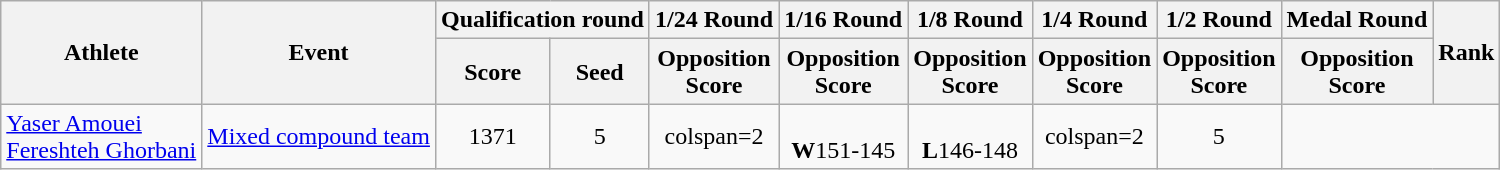<table class="wikitable">
<tr>
<th rowspan="2">Athlete</th>
<th rowspan="2">Event</th>
<th colspan="2">Qualification round</th>
<th>1/24 Round</th>
<th>1/16 Round</th>
<th>1/8 Round</th>
<th>1/4 Round</th>
<th>1/2 Round</th>
<th>Medal Round</th>
<th rowspan=2>Rank</th>
</tr>
<tr>
<th>Score</th>
<th>Seed</th>
<th>Opposition<br>Score</th>
<th>Opposition<br>Score</th>
<th>Opposition<br>Score</th>
<th>Opposition<br>Score</th>
<th>Opposition<br>Score</th>
<th>Opposition<br>Score</th>
</tr>
<tr align=center>
<td align=left><a href='#'>Yaser Amouei</a><br><a href='#'>Fereshteh Ghorbani</a></td>
<td align=left><a href='#'>Mixed compound team</a></td>
<td>1371</td>
<td>5</td>
<td>colspan=2 </td>
<td><br><strong>W</strong>151-145</td>
<td><br><strong>L</strong>146-148</td>
<td>colspan=2 </td>
<td>5</td>
</tr>
</table>
